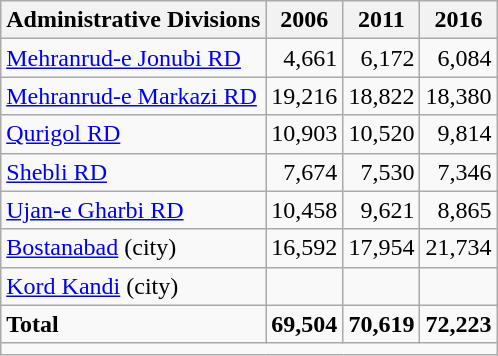<table class="wikitable">
<tr>
<th>Administrative Divisions</th>
<th>2006</th>
<th>2011</th>
<th>2016</th>
</tr>
<tr>
<td><a href='#'>Mehranrud-e Jonubi RD</a></td>
<td style="text-align: right;">4,661</td>
<td style="text-align: right;">6,172</td>
<td style="text-align: right;">6,084</td>
</tr>
<tr>
<td><a href='#'>Mehranrud-e Markazi RD</a></td>
<td style="text-align: right;">19,216</td>
<td style="text-align: right;">18,822</td>
<td style="text-align: right;">18,380</td>
</tr>
<tr>
<td><a href='#'>Qurigol RD</a></td>
<td style="text-align: right;">10,903</td>
<td style="text-align: right;">10,520</td>
<td style="text-align: right;">9,814</td>
</tr>
<tr>
<td><a href='#'>Shebli RD</a></td>
<td style="text-align: right;">7,674</td>
<td style="text-align: right;">7,530</td>
<td style="text-align: right;">7,346</td>
</tr>
<tr>
<td><a href='#'>Ujan-e Gharbi RD</a></td>
<td style="text-align: right;">10,458</td>
<td style="text-align: right;">9,621</td>
<td style="text-align: right;">8,865</td>
</tr>
<tr>
<td><a href='#'>Bostanabad</a> (city)</td>
<td style="text-align: right;">16,592</td>
<td style="text-align: right;">17,954</td>
<td style="text-align: right;">21,734</td>
</tr>
<tr>
<td><a href='#'>Kord Kandi</a> (city)</td>
<td style="text-align: right;"></td>
<td style="text-align: right;"></td>
<td style="text-align: right;"></td>
</tr>
<tr>
<td><strong>Total</strong></td>
<td style="text-align: right;"><strong>69,504</strong></td>
<td style="text-align: right;"><strong>70,619</strong></td>
<td style="text-align: right;"><strong>72,223</strong></td>
</tr>
<tr>
<td colspan=4></td>
</tr>
</table>
